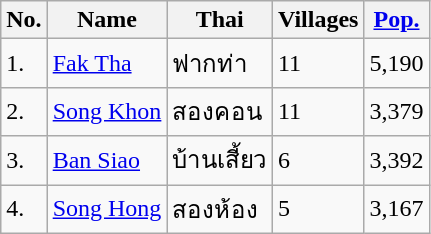<table class="wikitable sortable">
<tr>
<th>No.</th>
<th>Name</th>
<th>Thai</th>
<th>Villages</th>
<th><a href='#'>Pop.</a></th>
</tr>
<tr>
<td>1.</td>
<td><a href='#'>Fak Tha</a></td>
<td>ฟากท่า</td>
<td>11</td>
<td>5,190</td>
</tr>
<tr>
<td>2.</td>
<td><a href='#'>Song Khon</a></td>
<td>สองคอน</td>
<td>11</td>
<td>3,379</td>
</tr>
<tr>
<td>3.</td>
<td><a href='#'>Ban Siao</a></td>
<td>บ้านเสี้ยว</td>
<td>6</td>
<td>3,392</td>
</tr>
<tr>
<td>4.</td>
<td><a href='#'>Song Hong</a></td>
<td>สองห้อง</td>
<td>5</td>
<td>3,167</td>
</tr>
</table>
